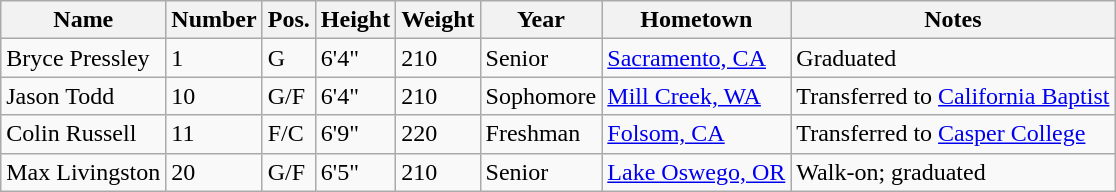<table class="wikitable sortable" border="1">
<tr>
<th>Name</th>
<th>Number</th>
<th>Pos.</th>
<th>Height</th>
<th>Weight</th>
<th>Year</th>
<th>Hometown</th>
<th class="unsortable">Notes</th>
</tr>
<tr>
<td>Bryce Pressley</td>
<td>1</td>
<td>G</td>
<td>6'4"</td>
<td>210</td>
<td>Senior</td>
<td><a href='#'>Sacramento, CA</a></td>
<td>Graduated</td>
</tr>
<tr>
<td>Jason Todd</td>
<td>10</td>
<td>G/F</td>
<td>6'4"</td>
<td>210</td>
<td>Sophomore</td>
<td><a href='#'>Mill Creek, WA</a></td>
<td>Transferred to <a href='#'>California Baptist</a></td>
</tr>
<tr>
<td>Colin Russell</td>
<td>11</td>
<td>F/C</td>
<td>6'9"</td>
<td>220</td>
<td>Freshman</td>
<td><a href='#'>Folsom, CA</a></td>
<td>Transferred to <a href='#'>Casper College</a></td>
</tr>
<tr>
<td>Max Livingston</td>
<td>20</td>
<td>G/F</td>
<td>6'5"</td>
<td>210</td>
<td>Senior</td>
<td><a href='#'>Lake Oswego, OR</a></td>
<td>Walk-on; graduated</td>
</tr>
</table>
